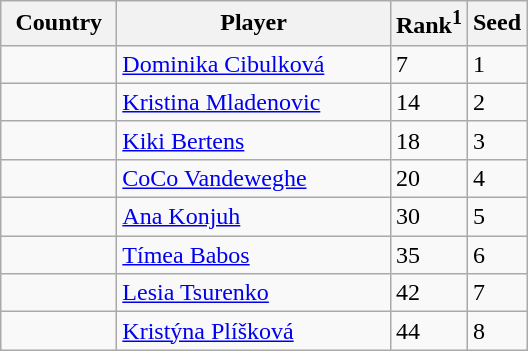<table class="wikitable" border="1">
<tr>
<th width="70">Country</th>
<th width="175">Player</th>
<th>Rank<sup>1</sup></th>
<th>Seed</th>
</tr>
<tr>
<td></td>
<td><a href='#'>Dominika Cibulková</a></td>
<td>7</td>
<td>1</td>
</tr>
<tr>
<td></td>
<td><a href='#'>Kristina Mladenovic</a></td>
<td>14</td>
<td>2</td>
</tr>
<tr>
<td></td>
<td><a href='#'>Kiki Bertens</a></td>
<td>18</td>
<td>3</td>
</tr>
<tr>
<td></td>
<td><a href='#'>CoCo Vandeweghe</a></td>
<td>20</td>
<td>4</td>
</tr>
<tr>
<td></td>
<td><a href='#'>Ana Konjuh</a></td>
<td>30</td>
<td>5</td>
</tr>
<tr>
<td></td>
<td><a href='#'>Tímea Babos</a></td>
<td>35</td>
<td>6</td>
</tr>
<tr>
<td></td>
<td><a href='#'>Lesia Tsurenko</a></td>
<td>42</td>
<td>7</td>
</tr>
<tr>
<td></td>
<td><a href='#'>Kristýna Plíšková</a></td>
<td>44</td>
<td>8</td>
</tr>
</table>
